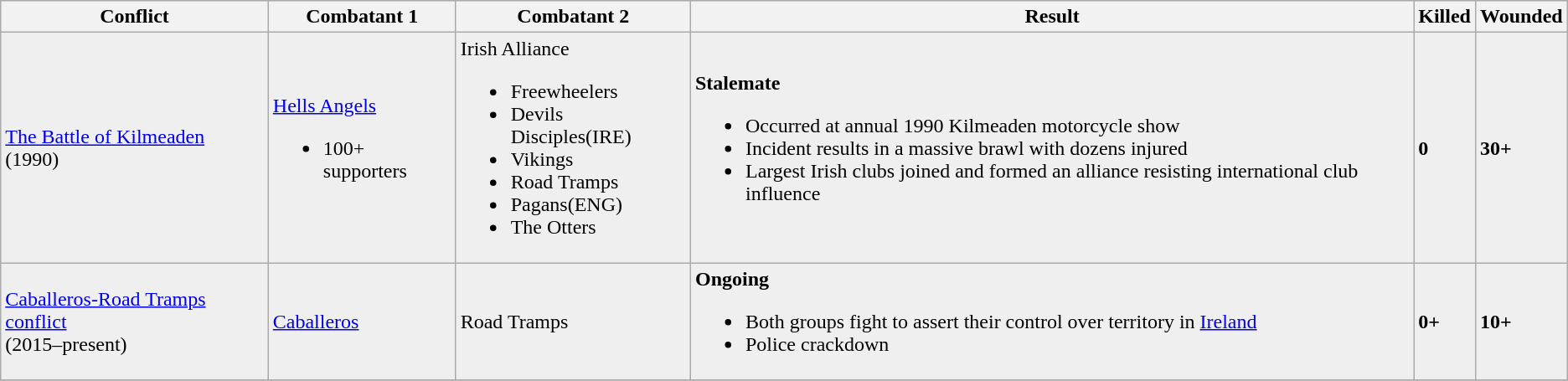<table class="wikitable" style="background:#efefef;">
<tr>
<th>Conflict</th>
<th>Combatant 1</th>
<th>Combatant 2</th>
<th>Result</th>
<th>Killed</th>
<th>Wounded</th>
</tr>
<tr>
<td><a href='#'>The Battle of Kilmeaden</a><br>(1990)</td>
<td><a href='#'>Hells Angels</a><br><ul><li>100+ supporters</li></ul></td>
<td>Irish Alliance<br><ul><li>Freewheelers</li><li>Devils Disciples(IRE)</li><li>Vikings</li><li>Road Tramps</li><li>Pagans(ENG)</li><li>The Otters</li></ul></td>
<td><strong>Stalemate</strong><br><ul><li>Occurred at annual 1990 Kilmeaden motorcycle show</li><li>Incident results in a massive brawl with dozens injured</li><li>Largest Irish clubs joined and formed an alliance resisting international club influence</li></ul></td>
<td><strong>0</strong></td>
<td><strong>30+</strong></td>
</tr>
<tr>
<td><a href='#'>Caballeros-Road Tramps conflict</a><br>(2015–present)</td>
<td><a href='#'>Caballeros</a></td>
<td>Road Tramps</td>
<td><strong>Ongoing</strong><br><ul><li>Both groups fight to assert their control over territory in <a href='#'>Ireland</a></li><li>Police crackdown</li></ul></td>
<td><strong>0+</strong></td>
<td><strong>10+</strong></td>
</tr>
<tr>
</tr>
</table>
